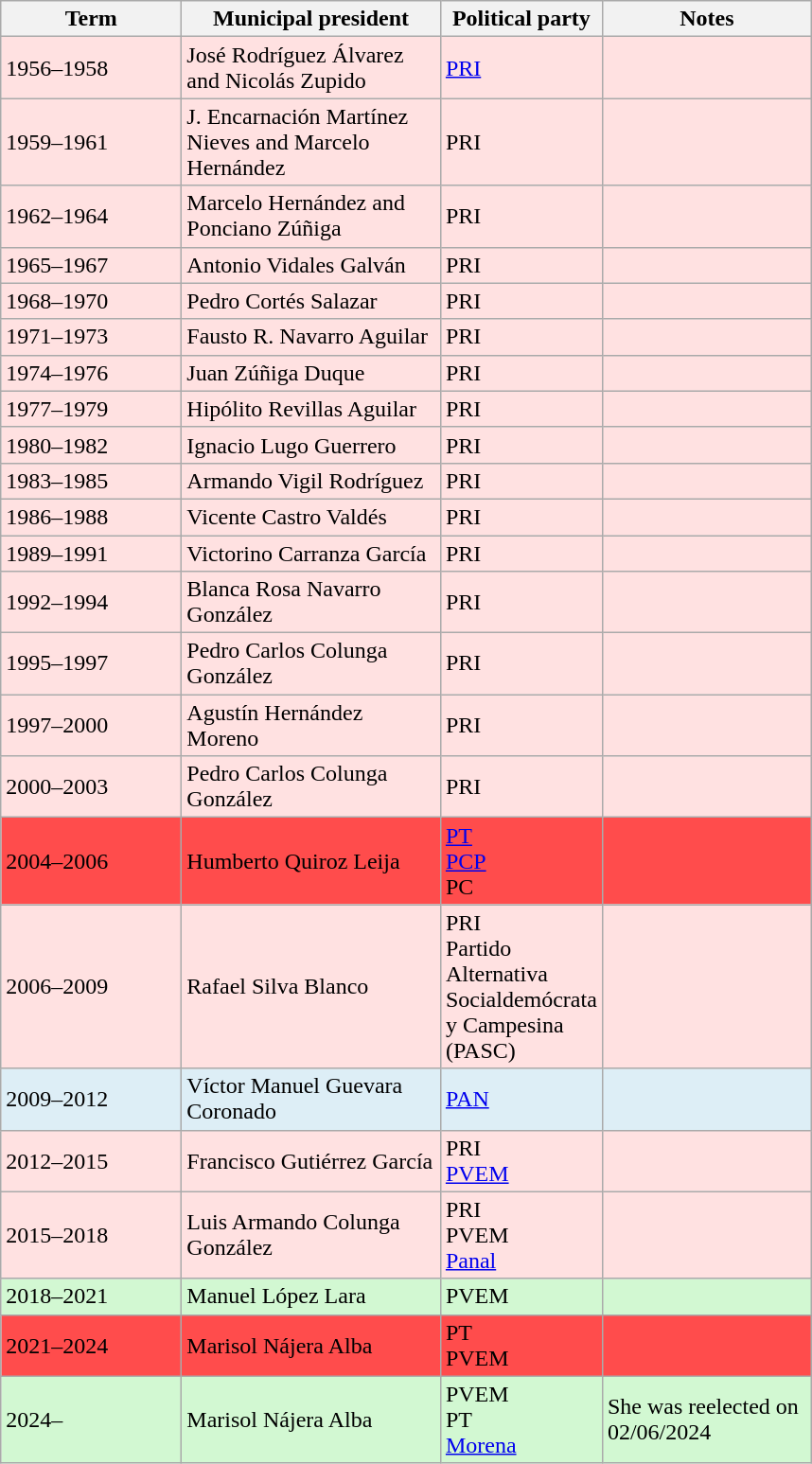<table class="wikitable">
<tr>
<th width=120px>Term</th>
<th width=175px>Municipal president</th>
<th width=80px>Political party</th>
<th width=140px>Notes</th>
</tr>
<tr style="background:#ffe1e1">
<td>1956–1958</td>
<td>José Rodríguez Álvarez and Nicolás Zupido</td>
<td><a href='#'>PRI</a> </td>
<td></td>
</tr>
<tr style="background:#ffe1e1">
<td>1959–1961</td>
<td>J. Encarnación Martínez Nieves and Marcelo Hernández</td>
<td>PRI </td>
<td></td>
</tr>
<tr style="background:#ffe1e1">
<td>1962–1964</td>
<td>Marcelo Hernández and Ponciano Zúñiga</td>
<td>PRI </td>
<td></td>
</tr>
<tr style="background:#ffe1e1">
<td>1965–1967</td>
<td>Antonio Vidales Galván</td>
<td>PRI </td>
<td></td>
</tr>
<tr style="background:#ffe1e1">
<td>1968–1970</td>
<td>Pedro Cortés Salazar</td>
<td>PRI </td>
<td></td>
</tr>
<tr style="background:#ffe1e1">
<td>1971–1973</td>
<td>Fausto R. Navarro Aguilar</td>
<td>PRI </td>
<td></td>
</tr>
<tr style="background:#ffe1e1">
<td>1974–1976</td>
<td>Juan Zúñiga Duque</td>
<td>PRI </td>
<td></td>
</tr>
<tr style="background:#ffe1e1">
<td>1977–1979</td>
<td>Hipólito Revillas Aguilar</td>
<td>PRI </td>
<td></td>
</tr>
<tr style="background:#ffe1e1">
<td>1980–1982</td>
<td>Ignacio Lugo Guerrero</td>
<td>PRI </td>
<td></td>
</tr>
<tr style="background:#ffe1e1">
<td>1983–1985</td>
<td>Armando Vigil Rodríguez</td>
<td>PRI </td>
<td></td>
</tr>
<tr style="background:#ffe1e1">
<td>1986–1988</td>
<td>Vicente Castro Valdés</td>
<td>PRI </td>
<td></td>
</tr>
<tr style="background:#ffe1e1">
<td>1989–1991</td>
<td>Victorino Carranza García</td>
<td>PRI </td>
<td></td>
</tr>
<tr style="background:#ffe1e1">
<td>1992–1994</td>
<td>Blanca Rosa Navarro González</td>
<td>PRI </td>
<td></td>
</tr>
<tr style="background:#ffe1e1">
<td>1995–1997</td>
<td>Pedro Carlos Colunga González</td>
<td>PRI </td>
<td></td>
</tr>
<tr style="background:#ffe1e1">
<td>1997–2000</td>
<td>Agustín Hernández Moreno</td>
<td>PRI </td>
<td></td>
</tr>
<tr style="background:#ffe1e1">
<td>2000–2003</td>
<td>Pedro Carlos Colunga González</td>
<td>PRI </td>
<td></td>
</tr>
<tr style="background:#ff4c4c">
<td>2004–2006</td>
<td>Humberto Quiroz Leija</td>
<td><a href='#'>PT</a> <br> <a href='#'>PCP</a> <br> PC</td>
<td></td>
</tr>
<tr style="background:#ffe1e1">
<td>2006–2009</td>
<td>Rafael Silva Blanco</td>
<td>PRI <br> Partido Alternativa Socialdemócrata y Campesina (PASC)</td>
<td></td>
</tr>
<tr style="background:#ddeef6">
<td>2009–2012</td>
<td>Víctor Manuel Guevara Coronado</td>
<td><a href='#'>PAN</a> </td>
<td></td>
</tr>
<tr style="background:#ffe1e1">
<td>2012–2015</td>
<td>Francisco Gutiérrez García</td>
<td>PRI <br> <a href='#'>PVEM</a> </td>
<td></td>
</tr>
<tr style="background:#ffe1e1">
<td>2015–2018</td>
<td>Luis Armando Colunga González</td>
<td>PRI <br> PVEM <br> <a href='#'>Panal</a> </td>
<td></td>
</tr>
<tr style="background:#d2f8d2">
<td>2018–2021</td>
<td>Manuel López Lara</td>
<td>PVEM </td>
<td></td>
</tr>
<tr style="background:#ff4c4c">
<td>2021–2024</td>
<td>Marisol Nájera Alba</td>
<td>PT <br> PVEM </td>
<td></td>
</tr>
<tr style="background:#d2f8d2">
<td>2024–</td>
<td>Marisol Nájera Alba</td>
<td>PVEM <br> PT <br> <a href='#'>Morena</a> </td>
<td>She was reelected on 02/06/2024</td>
</tr>
</table>
